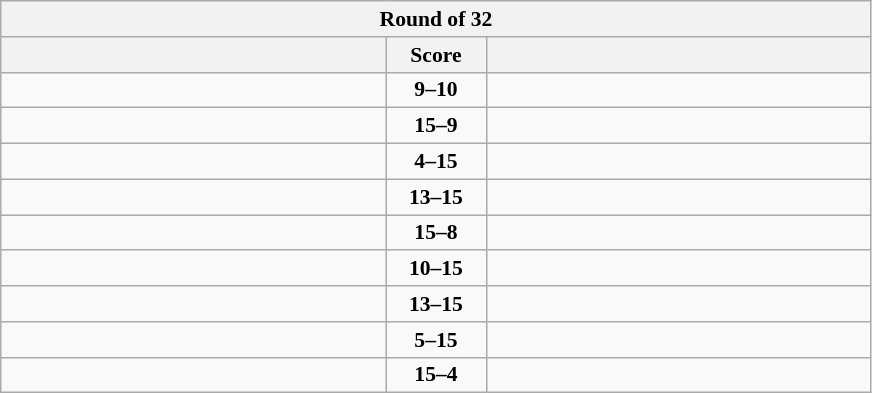<table class="wikitable" style="text-align: center; font-size:90% ">
<tr>
<th colspan=3>Round of 32</th>
</tr>
<tr>
<th align="right" width="250"></th>
<th width="60">Score</th>
<th align="left" width="250"></th>
</tr>
<tr>
<td align=left></td>
<td align=center><strong>9–10</strong></td>
<td align=left><strong></strong></td>
</tr>
<tr>
<td align=left><strong></strong></td>
<td align=center><strong>15–9</strong></td>
<td align=left></td>
</tr>
<tr>
<td align=left></td>
<td align=center><strong>4–15</strong></td>
<td align=left><strong></strong></td>
</tr>
<tr>
<td align=left></td>
<td align=center><strong>13–15</strong></td>
<td align=left><strong></strong></td>
</tr>
<tr>
<td align=left><strong></strong></td>
<td align=center><strong>15–8</strong></td>
<td align=left></td>
</tr>
<tr>
<td align=left></td>
<td align=center><strong>10–15</strong></td>
<td align=left><strong></strong></td>
</tr>
<tr>
<td align=left></td>
<td align=center><strong>13–15</strong></td>
<td align=left><strong></strong></td>
</tr>
<tr>
<td align=left></td>
<td align=center><strong>5–15</strong></td>
<td align=left><strong></strong></td>
</tr>
<tr>
<td align=left><strong></strong></td>
<td align=center><strong>15–4</strong></td>
<td align=left></td>
</tr>
</table>
